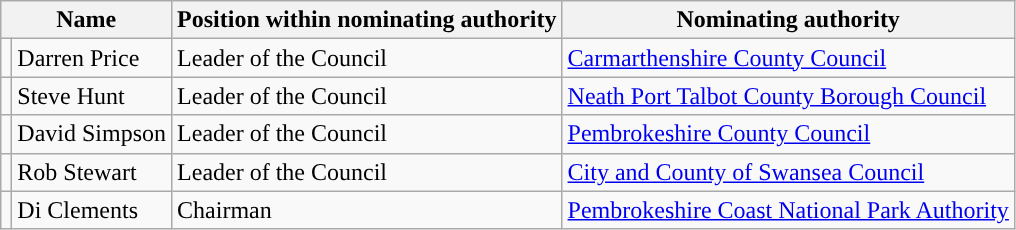<table class="wikitable sortable">
<tr>
<th colspan=2>Name</th>
<th>Position within nominating authority</th>
<th>Nominating authority</th>
</tr>
<tr>
<td style="background:"></td>
<td>Darren Price</td>
<td>Leader of the Council</td>
<td><a href='#'>Carmarthenshire County Council</a></td>
</tr>
<tr>
<td style="background:"></td>
<td>Steve Hunt</td>
<td>Leader of the Council</td>
<td><a href='#'>Neath Port Talbot County Borough Council</a></td>
</tr>
<tr>
<td style="background:"></td>
<td>David Simpson</td>
<td>Leader of the Council</td>
<td><a href='#'>Pembrokeshire County Council</a></td>
</tr>
<tr>
<td style="background:"></td>
<td>Rob Stewart</td>
<td>Leader of the Council</td>
<td><a href='#'>City and County of Swansea Council</a></td>
</tr>
<tr>
<td style="background:"></td>
<td>Di Clements</td>
<td>Chairman</td>
<td><a href='#'>Pembrokeshire Coast National Park Authority</a></td>
</tr>
</table>
